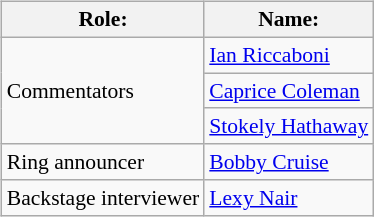<table class=wikitable style="font-size:90%; margin: 0.5em 0 0.5em 1em; float: right; clear: right;">
<tr>
<th>Role:</th>
<th>Name:</th>
</tr>
<tr>
<td rowspan=3>Commentators</td>
<td><a href='#'>Ian Riccaboni</a></td>
</tr>
<tr>
<td><a href='#'>Caprice Coleman</a></td>
</tr>
<tr>
<td><a href='#'>Stokely Hathaway</a> </td>
</tr>
<tr>
<td>Ring announcer</td>
<td><a href='#'>Bobby Cruise</a></td>
</tr>
<tr>
<td>Backstage interviewer</td>
<td><a href='#'>Lexy Nair</a></td>
</tr>
</table>
